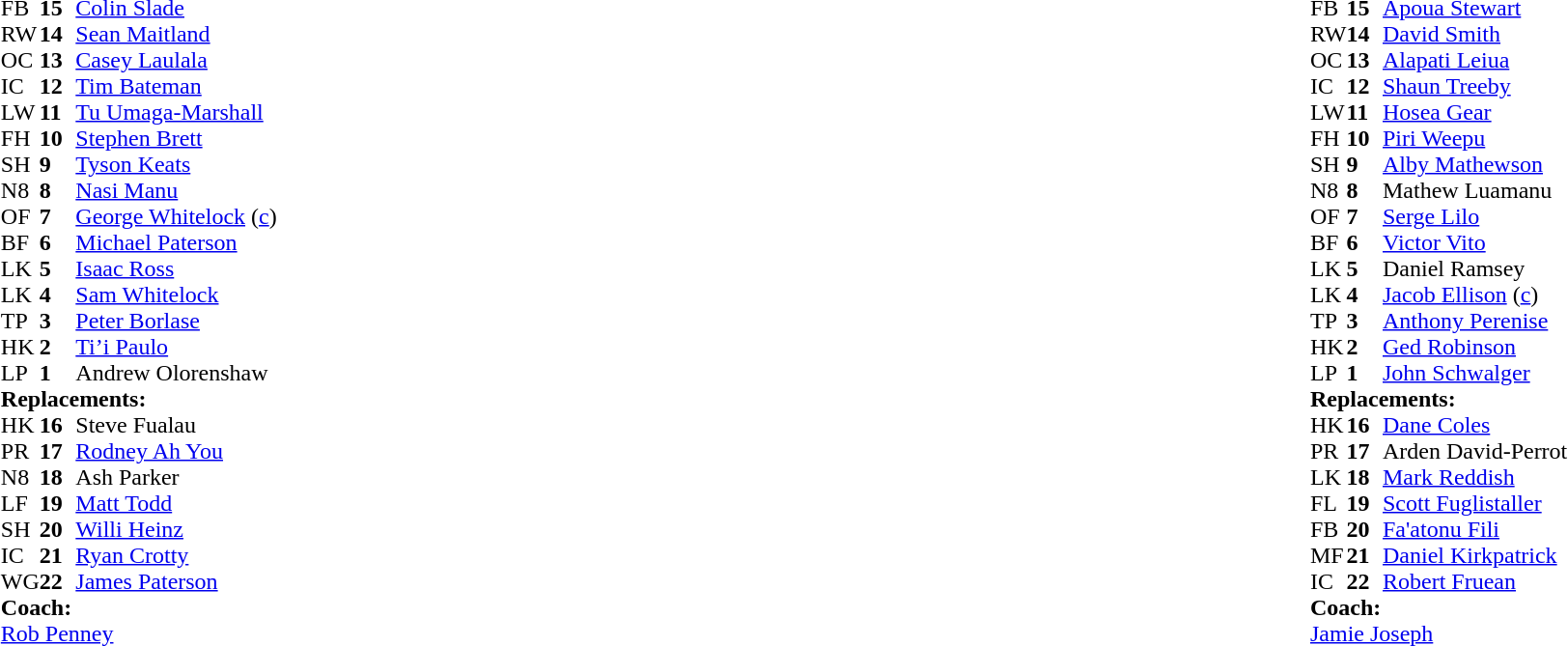<table width="100%">
<tr>
<td valign="center" width="28%"><br><table cellspacing="0" cellpadding="0" align=center>
<tr>
<th width="25"></th>
<th width="25"></th>
</tr>
<tr>
<td>FB</td>
<td><strong>15</strong></td>
<td><a href='#'>Colin Slade</a></td>
<td></td>
</tr>
<tr>
<td>RW</td>
<td><strong>14</strong></td>
<td><a href='#'>Sean Maitland</a></td>
</tr>
<tr>
<td>OC</td>
<td><strong>13</strong></td>
<td><a href='#'>Casey Laulala</a></td>
</tr>
<tr>
<td>IC</td>
<td><strong>12</strong></td>
<td><a href='#'>Tim Bateman</a></td>
<td></td>
<td></td>
</tr>
<tr>
<td>LW</td>
<td><strong>11</strong></td>
<td><a href='#'>Tu Umaga-Marshall</a></td>
<td></td>
<td></td>
</tr>
<tr>
<td>FH</td>
<td><strong>10</strong></td>
<td><a href='#'>Stephen Brett</a></td>
</tr>
<tr>
<td>SH</td>
<td><strong>9</strong></td>
<td><a href='#'>Tyson Keats</a></td>
<td></td>
<td></td>
</tr>
<tr>
<td>N8</td>
<td><strong>8</strong></td>
<td><a href='#'>Nasi Manu</a></td>
<td></td>
<td></td>
</tr>
<tr>
<td>OF</td>
<td><strong>7</strong></td>
<td><a href='#'>George Whitelock</a> (<a href='#'>c</a>)</td>
</tr>
<tr>
<td>BF</td>
<td><strong>6</strong></td>
<td><a href='#'>Michael Paterson</a></td>
</tr>
<tr>
<td>LK</td>
<td><strong>5</strong></td>
<td><a href='#'>Isaac Ross</a></td>
</tr>
<tr>
<td>LK</td>
<td><strong>4</strong></td>
<td><a href='#'>Sam Whitelock</a></td>
</tr>
<tr>
<td>TP</td>
<td><strong>3</strong></td>
<td><a href='#'>Peter Borlase</a></td>
</tr>
<tr>
<td>HK</td>
<td><strong>2</strong></td>
<td><a href='#'>Ti’i Paulo</a></td>
</tr>
<tr>
<td>LP</td>
<td><strong>1</strong></td>
<td>Andrew Olorenshaw</td>
</tr>
<tr>
<td colspan=3><strong>Replacements:</strong></td>
</tr>
<tr>
<td>HK</td>
<td><strong>16</strong></td>
<td>Steve Fualau</td>
</tr>
<tr>
<td>PR</td>
<td><strong>17</strong></td>
<td><a href='#'>Rodney Ah You</a></td>
</tr>
<tr>
<td>N8</td>
<td><strong>18</strong></td>
<td>Ash Parker</td>
<td></td>
<td></td>
</tr>
<tr>
<td>LF</td>
<td><strong>19</strong></td>
<td><a href='#'>Matt Todd</a></td>
</tr>
<tr>
<td>SH</td>
<td><strong>20</strong></td>
<td><a href='#'>Willi Heinz</a></td>
<td></td>
<td></td>
</tr>
<tr>
<td>IC</td>
<td><strong>21</strong></td>
<td><a href='#'>Ryan Crotty</a></td>
<td></td>
<td></td>
</tr>
<tr>
<td>WG</td>
<td><strong>22</strong></td>
<td><a href='#'>James Paterson</a></td>
<td></td>
<td></td>
</tr>
<tr>
<td colspan=3><strong>Coach:</strong></td>
</tr>
<tr>
<td colspan="4"><a href='#'>Rob Penney</a></td>
</tr>
</table>
</td>
<td valign="center" align=center width=50%></td>
<td valign="center" width="22%"><br><table cellspacing="0" cellpadding="0">
<tr>
<th width="25"></th>
<th width="25"></th>
</tr>
<tr>
<td>FB</td>
<td><strong>15</strong></td>
<td><a href='#'>Apoua Stewart</a></td>
<td></td>
<td></td>
</tr>
<tr>
<td>RW</td>
<td><strong>14</strong></td>
<td><a href='#'>David Smith</a></td>
</tr>
<tr>
<td>OC</td>
<td><strong>13</strong></td>
<td><a href='#'>Alapati Leiua</a></td>
</tr>
<tr>
<td>IC</td>
<td><strong>12</strong></td>
<td><a href='#'>Shaun Treeby</a></td>
<td></td>
<td></td>
</tr>
<tr>
<td>LW</td>
<td><strong>11</strong></td>
<td><a href='#'>Hosea Gear</a></td>
</tr>
<tr>
<td>FH</td>
<td><strong>10</strong></td>
<td><a href='#'>Piri Weepu</a></td>
</tr>
<tr>
<td>SH</td>
<td><strong>9</strong></td>
<td><a href='#'>Alby Mathewson</a></td>
</tr>
<tr>
<td>N8</td>
<td><strong>8</strong></td>
<td>Mathew Luamanu</td>
<td></td>
<td></td>
</tr>
<tr>
<td>OF</td>
<td><strong>7</strong></td>
<td><a href='#'>Serge Lilo</a></td>
</tr>
<tr>
<td>BF</td>
<td><strong>6</strong></td>
<td><a href='#'>Victor Vito</a></td>
</tr>
<tr>
<td>LK</td>
<td><strong>5</strong></td>
<td>Daniel Ramsey</td>
<td></td>
<td></td>
</tr>
<tr>
<td>LK</td>
<td><strong>4</strong></td>
<td><a href='#'>Jacob Ellison</a> (<a href='#'>c</a>)</td>
</tr>
<tr>
<td>TP</td>
<td><strong>3</strong></td>
<td><a href='#'>Anthony Perenise</a></td>
</tr>
<tr>
<td>HK</td>
<td><strong>2</strong></td>
<td><a href='#'>Ged Robinson</a></td>
<td></td>
<td></td>
</tr>
<tr>
<td>LP</td>
<td><strong>1</strong></td>
<td><a href='#'>John Schwalger</a></td>
</tr>
<tr>
<td colspan=3><strong>Replacements:</strong></td>
</tr>
<tr>
<td>HK</td>
<td><strong>16</strong></td>
<td><a href='#'>Dane Coles</a></td>
<td></td>
<td></td>
</tr>
<tr>
<td>PR</td>
<td><strong>17</strong></td>
<td>Arden David-Perrot</td>
</tr>
<tr>
<td>LK</td>
<td><strong>18</strong></td>
<td><a href='#'>Mark Reddish</a></td>
<td></td>
<td></td>
</tr>
<tr>
<td>FL</td>
<td><strong>19</strong></td>
<td><a href='#'>Scott Fuglistaller</a></td>
<td></td>
<td></td>
</tr>
<tr>
<td>FB</td>
<td><strong>20</strong></td>
<td><a href='#'>Fa'atonu Fili</a></td>
<td></td>
<td></td>
</tr>
<tr>
<td>MF</td>
<td><strong>21</strong></td>
<td><a href='#'>Daniel Kirkpatrick</a></td>
</tr>
<tr>
<td>IC</td>
<td><strong>22</strong></td>
<td><a href='#'>Robert Fruean</a></td>
<td></td>
<td></td>
</tr>
<tr>
<td colspan=3><strong>Coach:</strong></td>
</tr>
<tr>
<td colspan="4"><a href='#'>Jamie Joseph</a></td>
</tr>
</table>
</td>
</tr>
</table>
